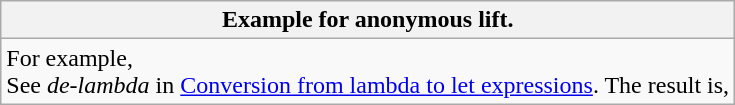<table class="wikitable mw-collapsible mw-collapsed">
<tr>
<th>Example for anonymous lift.</th>
</tr>
<tr>
<td>For example,<br>See <em>de-lambda</em> in <a href='#'>Conversion from lambda to let expressions</a>. The result is,</td>
</tr>
</table>
